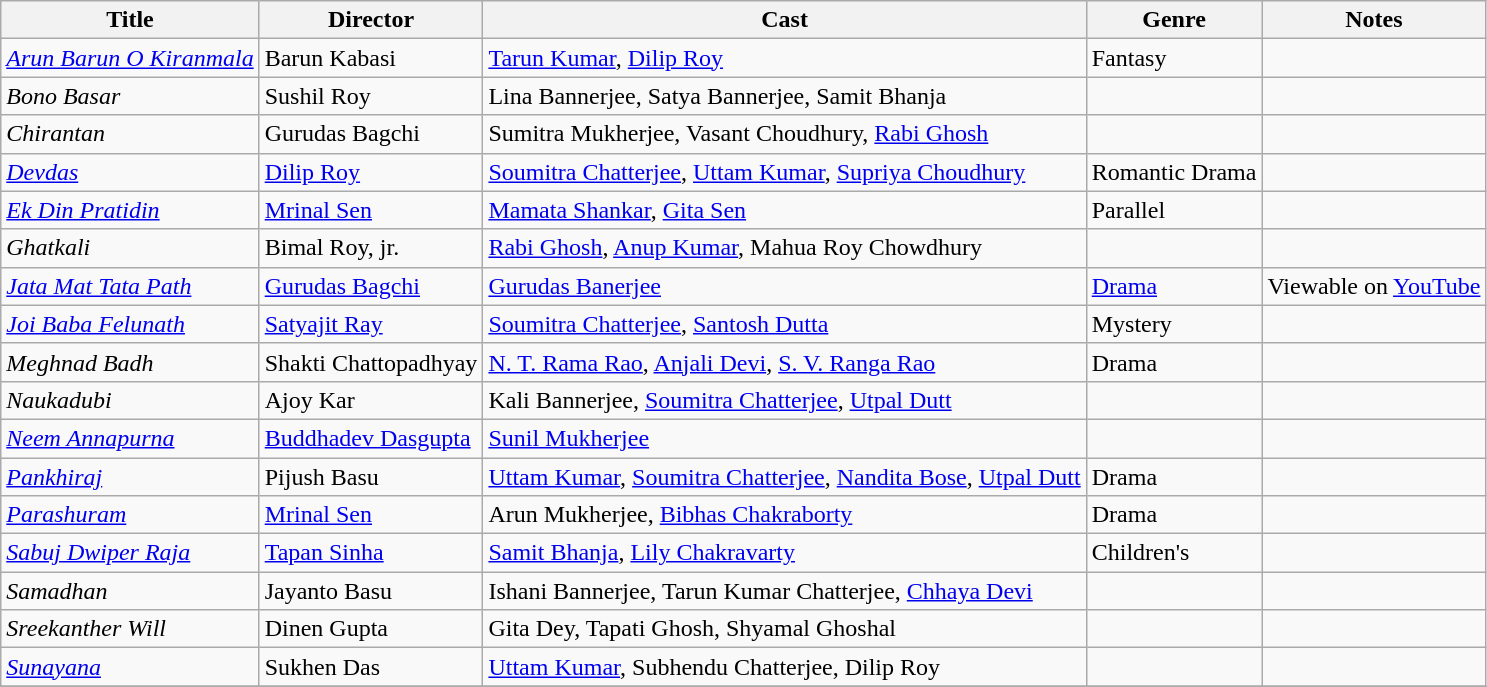<table class="wikitable sortable" border="0">
<tr>
<th>Title</th>
<th>Director</th>
<th>Cast</th>
<th>Genre</th>
<th>Notes</th>
</tr>
<tr>
<td><em><a href='#'>Arun Barun O Kiranmala</a></em></td>
<td>Barun Kabasi</td>
<td><a href='#'>Tarun Kumar</a>, <a href='#'>Dilip Roy</a></td>
<td>Fantasy</td>
<td></td>
</tr>
<tr>
<td><em>Bono Basar</em></td>
<td>Sushil Roy</td>
<td>Lina Bannerjee, Satya Bannerjee, Samit Bhanja</td>
<td></td>
<td></td>
</tr>
<tr>
<td><em>Chirantan</em></td>
<td>Gurudas Bagchi</td>
<td>Sumitra Mukherjee, Vasant Choudhury, <a href='#'>Rabi Ghosh</a></td>
<td></td>
<td></td>
</tr>
<tr>
<td><em><a href='#'>Devdas</a></em></td>
<td><a href='#'>Dilip Roy</a></td>
<td><a href='#'>Soumitra Chatterjee</a>, <a href='#'>Uttam Kumar</a>, <a href='#'>Supriya Choudhury</a></td>
<td>Romantic Drama</td>
<td></td>
</tr>
<tr>
<td><em><a href='#'>Ek Din Pratidin</a></em></td>
<td><a href='#'>Mrinal Sen</a></td>
<td><a href='#'>Mamata Shankar</a>, <a href='#'>Gita Sen</a></td>
<td>Parallel</td>
<td></td>
</tr>
<tr>
<td><em>Ghatkali</em></td>
<td>Bimal Roy, jr.</td>
<td><a href='#'>Rabi Ghosh</a>, <a href='#'>Anup Kumar</a>, Mahua Roy Chowdhury</td>
<td></td>
<td></td>
</tr>
<tr>
<td><em><a href='#'>Jata Mat Tata Path</a></em></td>
<td><a href='#'>Gurudas Bagchi</a></td>
<td><a href='#'>Gurudas Banerjee</a></td>
<td><a href='#'>Drama</a></td>
<td>Viewable on <a href='#'>YouTube</a></td>
</tr>
<tr>
<td><em><a href='#'>Joi Baba Felunath</a></em></td>
<td><a href='#'>Satyajit Ray</a></td>
<td><a href='#'>Soumitra Chatterjee</a>, <a href='#'>Santosh Dutta</a></td>
<td>Mystery</td>
<td></td>
</tr>
<tr>
<td><em>Meghnad Badh</em></td>
<td>Shakti Chattopadhyay</td>
<td><a href='#'>N. T. Rama Rao</a>, <a href='#'>Anjali Devi</a>, <a href='#'>S. V. Ranga Rao</a></td>
<td>Drama</td>
<td></td>
</tr>
<tr>
<td><em>Naukadubi</em></td>
<td>Ajoy Kar</td>
<td>Kali Bannerjee, <a href='#'>Soumitra Chatterjee</a>, <a href='#'>Utpal Dutt</a></td>
<td></td>
<td></td>
</tr>
<tr>
<td><em><a href='#'>Neem Annapurna</a></em></td>
<td><a href='#'>Buddhadev Dasgupta</a></td>
<td><a href='#'>Sunil Mukherjee</a></td>
<td></td>
<td></td>
</tr>
<tr>
<td><em><a href='#'>Pankhiraj</a></em></td>
<td>Pijush Basu</td>
<td><a href='#'>Uttam Kumar</a>, <a href='#'>Soumitra Chatterjee</a>, <a href='#'>Nandita Bose</a>, <a href='#'>Utpal Dutt</a></td>
<td>Drama</td>
<td></td>
</tr>
<tr>
<td><em><a href='#'>Parashuram</a></em></td>
<td><a href='#'>Mrinal Sen</a></td>
<td>Arun Mukherjee, <a href='#'>Bibhas Chakraborty</a></td>
<td>Drama</td>
<td></td>
</tr>
<tr>
<td><em><a href='#'>Sabuj Dwiper Raja</a></em></td>
<td><a href='#'>Tapan Sinha</a></td>
<td><a href='#'>Samit Bhanja</a>, <a href='#'>Lily Chakravarty</a></td>
<td>Children's</td>
<td></td>
</tr>
<tr>
<td><em>Samadhan</em></td>
<td>Jayanto Basu</td>
<td>Ishani Bannerjee, Tarun Kumar Chatterjee, <a href='#'>Chhaya Devi</a></td>
<td></td>
<td></td>
</tr>
<tr>
<td><em>Sreekanther Will</em></td>
<td>Dinen Gupta</td>
<td>Gita Dey, Tapati Ghosh, Shyamal Ghoshal</td>
<td></td>
<td></td>
</tr>
<tr>
<td><em><a href='#'>Sunayana</a></em></td>
<td>Sukhen Das</td>
<td><a href='#'>Uttam Kumar</a>, Subhendu Chatterjee, Dilip Roy</td>
<td></td>
<td></td>
</tr>
<tr>
</tr>
</table>
